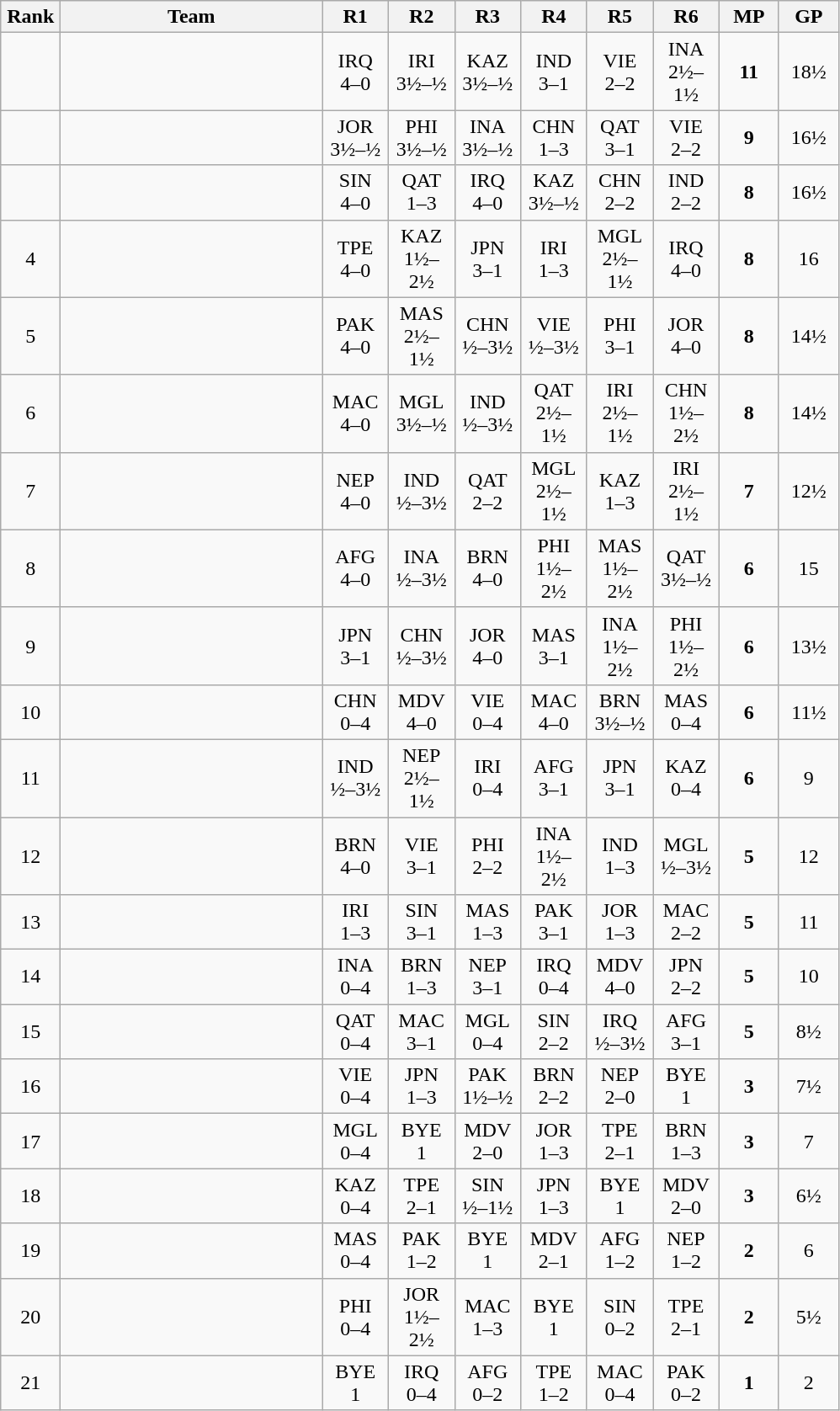<table class=wikitable style="text-align:center">
<tr>
<th width=40>Rank</th>
<th width=200>Team</th>
<th width=45>R1</th>
<th width=45>R2</th>
<th width=45>R3</th>
<th width=45>R4</th>
<th width=45>R5</th>
<th width=45>R6</th>
<th width=40>MP</th>
<th width=40>GP</th>
</tr>
<tr>
<td></td>
<td align=left></td>
<td>IRQ<br>4–0</td>
<td>IRI<br>3½–½</td>
<td>KAZ<br>3½–½</td>
<td>IND<br>3–1</td>
<td>VIE<br>2–2</td>
<td>INA<br>2½–1½</td>
<td><strong>11</strong></td>
<td>18½</td>
</tr>
<tr>
<td></td>
<td align=left></td>
<td>JOR<br>3½–½</td>
<td>PHI<br>3½–½</td>
<td>INA<br>3½–½</td>
<td>CHN<br>1–3</td>
<td>QAT<br>3–1</td>
<td>VIE<br>2–2</td>
<td><strong>9</strong></td>
<td>16½</td>
</tr>
<tr>
<td></td>
<td align=left></td>
<td>SIN<br>4–0</td>
<td>QAT<br>1–3</td>
<td>IRQ<br>4–0</td>
<td>KAZ<br>3½–½</td>
<td>CHN<br>2–2</td>
<td>IND<br>2–2</td>
<td><strong>8</strong></td>
<td>16½</td>
</tr>
<tr>
<td>4</td>
<td align=left></td>
<td>TPE<br>4–0</td>
<td>KAZ<br>1½–2½</td>
<td>JPN<br>3–1</td>
<td>IRI<br>1–3</td>
<td>MGL<br>2½–1½</td>
<td>IRQ<br>4–0</td>
<td><strong>8</strong></td>
<td>16</td>
</tr>
<tr>
<td>5</td>
<td align=left></td>
<td>PAK<br>4–0</td>
<td>MAS<br>2½–1½</td>
<td>CHN<br>½–3½</td>
<td>VIE<br>½–3½</td>
<td>PHI<br>3–1</td>
<td>JOR<br>4–0</td>
<td><strong>8</strong></td>
<td>14½</td>
</tr>
<tr>
<td>6</td>
<td align=left></td>
<td>MAC<br>4–0</td>
<td>MGL<br>3½–½</td>
<td>IND<br>½–3½</td>
<td>QAT<br>2½–1½</td>
<td>IRI<br>2½–1½</td>
<td>CHN<br>1½–2½</td>
<td><strong>8</strong></td>
<td>14½</td>
</tr>
<tr>
<td>7</td>
<td align=left></td>
<td>NEP<br>4–0</td>
<td>IND<br>½–3½</td>
<td>QAT<br>2–2</td>
<td>MGL<br>2½–1½</td>
<td>KAZ<br>1–3</td>
<td>IRI<br>2½–1½</td>
<td><strong>7</strong></td>
<td>12½</td>
</tr>
<tr>
<td>8</td>
<td align=left></td>
<td>AFG<br>4–0</td>
<td>INA<br>½–3½</td>
<td>BRN<br>4–0</td>
<td>PHI<br>1½–2½</td>
<td>MAS<br>1½–2½</td>
<td>QAT<br>3½–½</td>
<td><strong>6</strong></td>
<td>15</td>
</tr>
<tr>
<td>9</td>
<td align=left></td>
<td>JPN<br>3–1</td>
<td>CHN<br>½–3½</td>
<td>JOR<br>4–0</td>
<td>MAS<br>3–1</td>
<td>INA<br>1½–2½</td>
<td>PHI<br>1½–2½</td>
<td><strong>6</strong></td>
<td>13½</td>
</tr>
<tr>
<td>10</td>
<td align=left></td>
<td>CHN<br>0–4</td>
<td>MDV<br>4–0</td>
<td>VIE<br>0–4</td>
<td>MAC<br>4–0</td>
<td>BRN<br>3½–½</td>
<td>MAS<br>0–4</td>
<td><strong>6</strong></td>
<td>11½</td>
</tr>
<tr>
<td>11</td>
<td align=left></td>
<td>IND<br>½–3½</td>
<td>NEP<br>2½–1½</td>
<td>IRI<br>0–4</td>
<td>AFG<br>3–1</td>
<td>JPN<br>3–1</td>
<td>KAZ<br>0–4</td>
<td><strong>6</strong></td>
<td>9</td>
</tr>
<tr>
<td>12</td>
<td align=left></td>
<td>BRN<br>4–0</td>
<td>VIE<br>3–1</td>
<td>PHI<br>2–2</td>
<td>INA<br>1½–2½</td>
<td>IND<br>1–3</td>
<td>MGL<br>½–3½</td>
<td><strong>5</strong></td>
<td>12</td>
</tr>
<tr>
<td>13</td>
<td align=left></td>
<td>IRI<br>1–3</td>
<td>SIN<br>3–1</td>
<td>MAS<br>1–3</td>
<td>PAK<br>3–1</td>
<td>JOR<br>1–3</td>
<td>MAC<br>2–2</td>
<td><strong>5</strong></td>
<td>11</td>
</tr>
<tr>
<td>14</td>
<td align=left></td>
<td>INA<br>0–4</td>
<td>BRN<br>1–3</td>
<td>NEP<br>3–1</td>
<td>IRQ<br>0–4</td>
<td>MDV<br>4–0</td>
<td>JPN<br>2–2</td>
<td><strong>5</strong></td>
<td>10</td>
</tr>
<tr>
<td>15</td>
<td align=left></td>
<td>QAT<br>0–4</td>
<td>MAC<br>3–1</td>
<td>MGL<br>0–4</td>
<td>SIN<br>2–2</td>
<td>IRQ<br>½–3½</td>
<td>AFG<br>3–1</td>
<td><strong>5</strong></td>
<td>8½</td>
</tr>
<tr>
<td>16</td>
<td align=left></td>
<td>VIE<br>0–4</td>
<td>JPN<br>1–3</td>
<td>PAK<br>1½–½</td>
<td>BRN<br>2–2</td>
<td>NEP<br>2–0</td>
<td>BYE<br>1</td>
<td><strong>3</strong></td>
<td>7½</td>
</tr>
<tr>
<td>17</td>
<td align=left></td>
<td>MGL<br>0–4</td>
<td>BYE<br>1</td>
<td>MDV<br>2–0</td>
<td>JOR<br>1–3</td>
<td>TPE<br>2–1</td>
<td>BRN<br>1–3</td>
<td><strong>3</strong></td>
<td>7</td>
</tr>
<tr>
<td>18</td>
<td align=left></td>
<td>KAZ<br>0–4</td>
<td>TPE<br>2–1</td>
<td>SIN<br>½–1½</td>
<td>JPN<br>1–3</td>
<td>BYE<br>1</td>
<td>MDV<br>2–0</td>
<td><strong>3</strong></td>
<td>6½</td>
</tr>
<tr>
<td>19</td>
<td align=left></td>
<td>MAS<br>0–4</td>
<td>PAK<br>1–2</td>
<td>BYE<br>1</td>
<td>MDV<br>2–1</td>
<td>AFG<br>1–2</td>
<td>NEP<br>1–2</td>
<td><strong>2</strong></td>
<td>6</td>
</tr>
<tr>
<td>20</td>
<td align=left></td>
<td>PHI<br>0–4</td>
<td>JOR<br>1½–2½</td>
<td>MAC<br>1–3</td>
<td>BYE<br>1</td>
<td>SIN<br>0–2</td>
<td>TPE<br>2–1</td>
<td><strong>2</strong></td>
<td>5½</td>
</tr>
<tr>
<td>21</td>
<td align=left></td>
<td>BYE<br>1</td>
<td>IRQ<br>0–4</td>
<td>AFG<br>0–2</td>
<td>TPE<br>1–2</td>
<td>MAC<br>0–4</td>
<td>PAK<br>0–2</td>
<td><strong>1</strong></td>
<td>2</td>
</tr>
</table>
